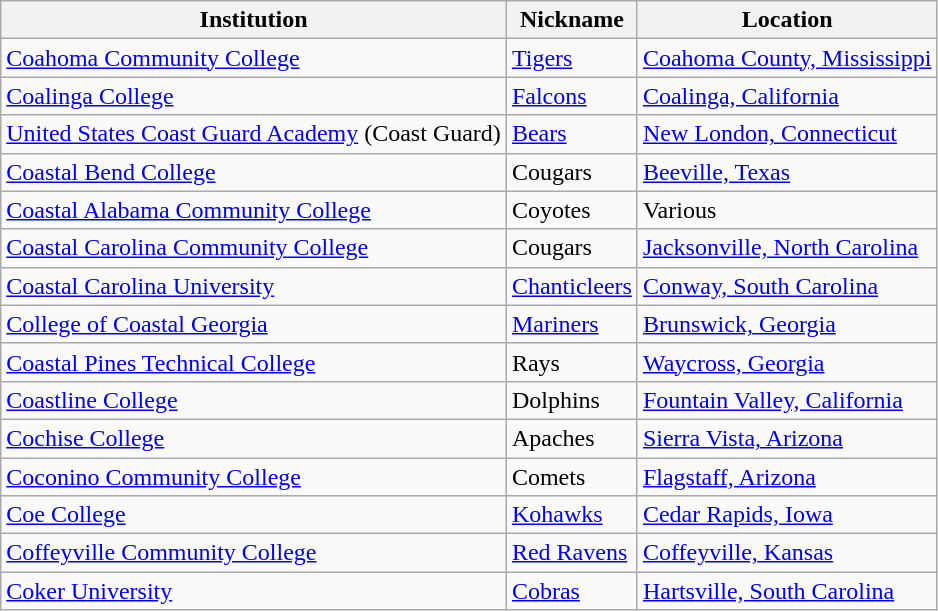<table class="wikitable">
<tr>
<th>Institution</th>
<th>Nickname</th>
<th>Location</th>
</tr>
<tr>
<td><a href='#'>Coahoma Community College</a></td>
<td><a href='#'>Tigers</a></td>
<td><a href='#'>Coahoma County, Mississippi</a></td>
</tr>
<tr>
<td><a href='#'>Coalinga College</a></td>
<td><a href='#'>Falcons</a></td>
<td><a href='#'>Coalinga, California</a></td>
</tr>
<tr>
<td><a href='#'>United States Coast Guard Academy</a> (Coast Guard)</td>
<td><a href='#'>Bears</a></td>
<td><a href='#'>New London, Connecticut</a></td>
</tr>
<tr>
<td><a href='#'>Coastal Bend College</a></td>
<td>Cougars</td>
<td><a href='#'>Beeville, Texas</a></td>
</tr>
<tr>
<td><a href='#'>Coastal Alabama Community College</a></td>
<td>Coyotes</td>
<td>Various</td>
</tr>
<tr>
<td><a href='#'>Coastal Carolina Community College</a></td>
<td>Cougars</td>
<td><a href='#'>Jacksonville, North Carolina</a></td>
</tr>
<tr>
<td><a href='#'>Coastal Carolina University</a></td>
<td><a href='#'>Chanticleers</a></td>
<td><a href='#'>Conway, South Carolina</a></td>
</tr>
<tr>
<td><a href='#'>College of Coastal Georgia</a></td>
<td><a href='#'>Mariners</a></td>
<td><a href='#'>Brunswick, Georgia</a></td>
</tr>
<tr>
<td><a href='#'>Coastal Pines Technical College</a></td>
<td>Rays</td>
<td><a href='#'>Waycross, Georgia</a></td>
</tr>
<tr>
<td><a href='#'>Coastline College</a></td>
<td>Dolphins</td>
<td><a href='#'>Fountain Valley, California</a></td>
</tr>
<tr>
<td><a href='#'>Cochise College</a></td>
<td>Apaches</td>
<td><a href='#'>Sierra Vista, Arizona</a></td>
</tr>
<tr>
<td><a href='#'>Coconino Community College</a></td>
<td>Comets</td>
<td><a href='#'>Flagstaff, Arizona</a></td>
</tr>
<tr>
<td><a href='#'>Coe College</a></td>
<td><a href='#'>Kohawks</a></td>
<td><a href='#'>Cedar Rapids, Iowa</a></td>
</tr>
<tr>
<td><a href='#'>Coffeyville Community College</a></td>
<td><a href='#'>Red Ravens</a></td>
<td><a href='#'>Coffeyville, Kansas</a></td>
</tr>
<tr>
<td><a href='#'>Coker University</a></td>
<td><a href='#'>Cobras</a></td>
<td><a href='#'>Hartsville, South Carolina</a></td>
</tr>
</table>
